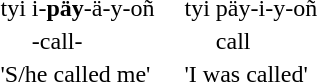<table ->
<tr>
<td>tyi</td>
<td>i-<strong>päy</strong>-ä-y-oñ</td>
<td></td>
<td></td>
<td></td>
<td></td>
<td>tyi</td>
<td>päy-i-y-oñ</td>
</tr>
<tr>
<td></td>
<td>-call-</td>
<td></td>
<td></td>
<td></td>
<td></td>
<td></td>
<td>call</td>
</tr>
<tr>
<td colspan=2>'S/he called me'</td>
<td></td>
<td></td>
<td></td>
<td></td>
<td colspan=2>'I was called'</td>
</tr>
</table>
